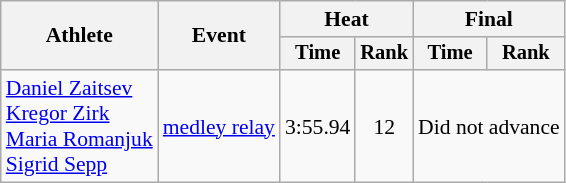<table class=wikitable style="font-size:90%">
<tr>
<th rowspan="2">Athlete</th>
<th rowspan="2">Event</th>
<th colspan="2">Heat</th>
<th colspan="2">Final</th>
</tr>
<tr style="font-size:95%">
<th>Time</th>
<th>Rank</th>
<th>Time</th>
<th>Rank</th>
</tr>
<tr align=center>
<td align=left><a href='#'>Daniel Zaitsev</a><br><a href='#'>Kregor Zirk</a><br><a href='#'>Maria Romanjuk</a><br><a href='#'>Sigrid Sepp</a></td>
<td align=left><a href='#'> medley relay</a></td>
<td>3:55.94</td>
<td>12</td>
<td colspan=2>Did not advance</td>
</tr>
</table>
